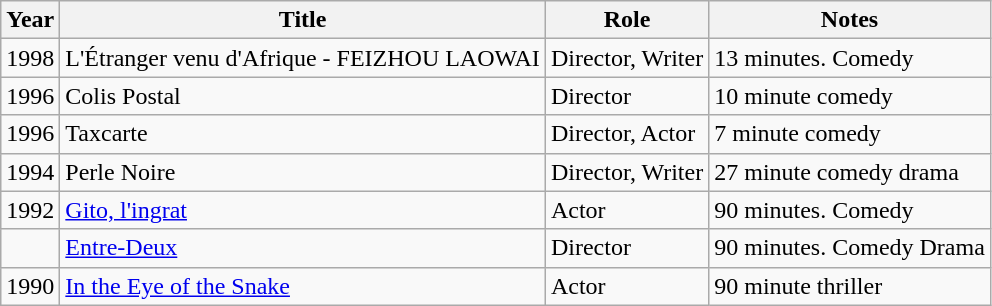<table class=wikitable>
<tr>
<th>Year</th>
<th>Title</th>
<th>Role</th>
<th>Notes</th>
</tr>
<tr>
<td>1998</td>
<td>L'Étranger venu d'Afrique - FEIZHOU LAOWAI</td>
<td>Director, Writer</td>
<td>13 minutes. Comedy</td>
</tr>
<tr>
<td>1996</td>
<td>Colis Postal</td>
<td>Director</td>
<td>10 minute comedy</td>
</tr>
<tr>
<td>1996</td>
<td>Taxcarte</td>
<td>Director, Actor</td>
<td>7 minute comedy</td>
</tr>
<tr>
<td>1994</td>
<td>Perle Noire</td>
<td>Director, Writer</td>
<td>27 minute comedy drama</td>
</tr>
<tr>
<td>1992</td>
<td><a href='#'>Gito, l'ingrat</a></td>
<td>Actor</td>
<td>90 minutes. Comedy</td>
</tr>
<tr>
<td></td>
<td><a href='#'>Entre-Deux</a></td>
<td>Director</td>
<td>90 minutes. Comedy Drama</td>
</tr>
<tr>
<td>1990</td>
<td><a href='#'>In the Eye of the Snake</a></td>
<td>Actor</td>
<td>90 minute thriller</td>
</tr>
</table>
